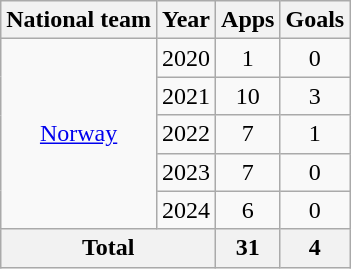<table class=wikitable style=text-align:center>
<tr>
<th>National team</th>
<th>Year</th>
<th>Apps</th>
<th>Goals</th>
</tr>
<tr>
<td rowspan="5"><a href='#'>Norway</a></td>
<td>2020</td>
<td>1</td>
<td>0</td>
</tr>
<tr>
<td>2021</td>
<td>10</td>
<td>3</td>
</tr>
<tr>
<td>2022</td>
<td>7</td>
<td>1</td>
</tr>
<tr>
<td>2023</td>
<td>7</td>
<td>0</td>
</tr>
<tr>
<td>2024</td>
<td>6</td>
<td>0</td>
</tr>
<tr>
<th colspan="2">Total</th>
<th>31</th>
<th>4</th>
</tr>
</table>
